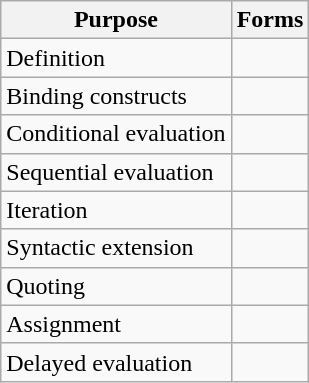<table class="wikitable">
<tr>
<th>Purpose</th>
<th>Forms</th>
</tr>
<tr>
<td>Definition</td>
<td></td>
</tr>
<tr>
<td>Binding constructs</td>
<td></td>
</tr>
<tr>
<td>Conditional evaluation</td>
<td></td>
</tr>
<tr>
<td>Sequential evaluation</td>
<td></td>
</tr>
<tr>
<td>Iteration</td>
<td></td>
</tr>
<tr>
<td>Syntactic extension</td>
<td></td>
</tr>
<tr>
<td>Quoting</td>
<td></td>
</tr>
<tr>
<td>Assignment</td>
<td></td>
</tr>
<tr>
<td>Delayed evaluation</td>
<td></td>
</tr>
</table>
